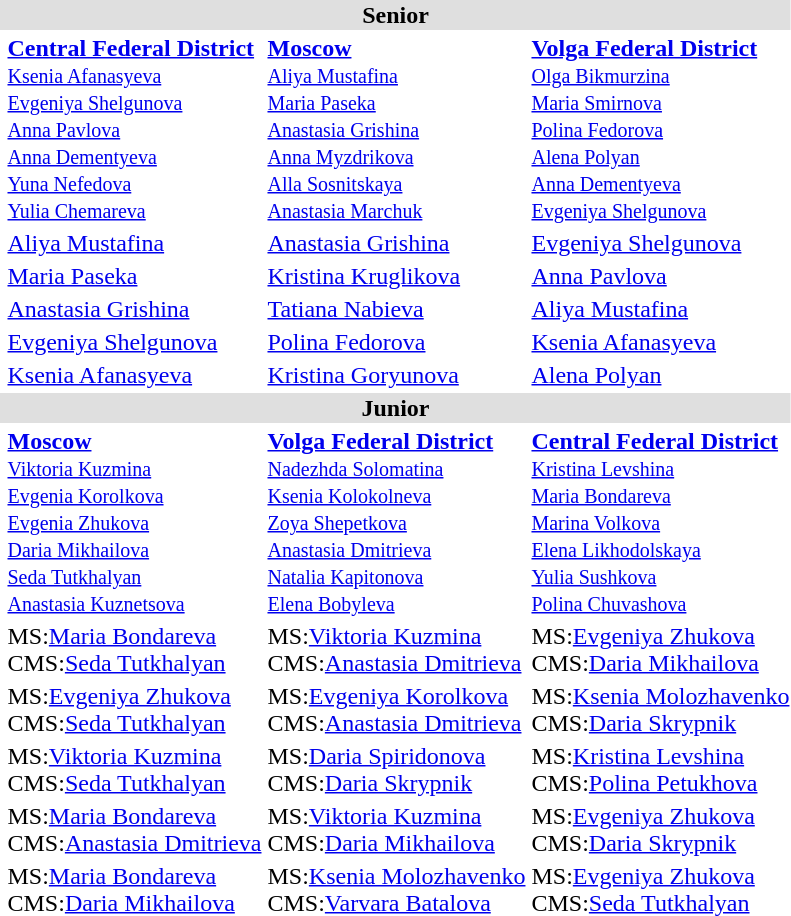<table>
<tr bgcolor="DFDFDF">
<td colspan="5" align="center"><strong>Senior</strong></td>
</tr>
<tr>
<td><br></td>
<td><strong><a href='#'>Central Federal District</a></strong><br><small><a href='#'>Ksenia Afanasyeva</a><br><a href='#'>Evgeniya Shelgunova</a><br><a href='#'>Anna Pavlova</a><br><a href='#'>Anna Dementyeva</a><br><a href='#'>Yuna Nefedova</a><br><a href='#'>Yulia Chemareva</a></small></td>
<td><strong><a href='#'>Moscow</a></strong><br><small><a href='#'>Aliya Mustafina</a><br><a href='#'>Maria Paseka</a><br><a href='#'>Anastasia Grishina</a><br><a href='#'>Anna Myzdrikova</a><br><a href='#'>Alla Sosnitskaya</a><br><a href='#'>Anastasia Marchuk</a></small></td>
<td><strong><a href='#'>Volga Federal District</a></strong><br><small><a href='#'>Olga Bikmurzina</a><br><a href='#'>Maria Smirnova</a><br><a href='#'>Polina Fedorova</a><br><a href='#'>Alena Polyan</a><br><a href='#'>Anna Dementyeva</a><br><a href='#'>Evgeniya Shelgunova</a></small></td>
</tr>
<tr>
<td><br></td>
<td><a href='#'>Aliya Mustafina</a></td>
<td><a href='#'>Anastasia Grishina</a></td>
<td><a href='#'>Evgeniya Shelgunova</a></td>
</tr>
<tr>
<td><br></td>
<td><a href='#'>Maria Paseka</a></td>
<td><a href='#'>Kristina Kruglikova</a></td>
<td><a href='#'>Anna Pavlova</a></td>
</tr>
<tr>
<td><br></td>
<td><a href='#'>Anastasia Grishina</a></td>
<td><a href='#'>Tatiana Nabieva</a></td>
<td><a href='#'>Aliya Mustafina</a></td>
</tr>
<tr>
<td><br></td>
<td><a href='#'>Evgeniya Shelgunova</a></td>
<td><a href='#'>Polina Fedorova</a></td>
<td><a href='#'>Ksenia Afanasyeva</a></td>
</tr>
<tr>
<td><br></td>
<td><a href='#'>Ksenia Afanasyeva</a></td>
<td><a href='#'>Kristina Goryunova</a></td>
<td><a href='#'>Alena Polyan</a></td>
</tr>
<tr bgcolor="DFDFDF">
<td colspan="5" align="center"><strong>Junior</strong></td>
</tr>
<tr>
<td><br></td>
<td><strong><a href='#'>Moscow</a></strong><br><small><a href='#'>Viktoria Kuzmina</a><br><a href='#'>Evgenia Korolkova</a><br><a href='#'>Evgenia Zhukova</a><br><a href='#'>Daria Mikhailova</a><br><a href='#'>Seda Tutkhalyan</a><br><a href='#'>Anastasia Kuznetsova</a></small></td>
<td><strong><a href='#'>Volga Federal District</a></strong><br><small><a href='#'>Nadezhda Solomatina</a><br><a href='#'>Ksenia Kolokolneva</a><br><a href='#'>Zoya Shepetkova</a><br><a href='#'>Anastasia Dmitrieva</a><br><a href='#'>Natalia Kapitonova</a><br><a href='#'>Elena Bobyleva</a></small></td>
<td><strong><a href='#'>Central Federal District</a></strong><br><small><a href='#'>Kristina Levshina</a><br><a href='#'>Maria Bondareva</a><br><a href='#'>Marina Volkova</a><br><a href='#'>Elena Likhodolskaya</a><br><a href='#'>Yulia Sushkova</a><br><a href='#'>Polina Chuvashova</a></small></td>
</tr>
<tr>
<td><br></td>
<td>MS:<a href='#'>Maria Bondareva</a><br> CMS:<a href='#'>Seda Tutkhalyan</a></td>
<td>MS:<a href='#'>Viktoria Kuzmina</a><br> CMS:<a href='#'>Anastasia Dmitrieva</a></td>
<td>MS:<a href='#'>Evgeniya Zhukova</a><br> CMS:<a href='#'>Daria Mikhailova</a></td>
</tr>
<tr>
<td><br></td>
<td>MS:<a href='#'>Evgeniya Zhukova</a><br> CMS:<a href='#'>Seda Tutkhalyan</a></td>
<td>MS:<a href='#'>Evgeniya Korolkova</a><br> CMS:<a href='#'>Anastasia Dmitrieva</a></td>
<td>MS:<a href='#'>Ksenia Molozhavenko</a><br> CMS:<a href='#'>Daria Skrypnik</a></td>
</tr>
<tr>
<td><br></td>
<td>MS:<a href='#'>Viktoria Kuzmina</a><br> CMS:<a href='#'>Seda Tutkhalyan</a></td>
<td>MS:<a href='#'>Daria Spiridonova</a><br> CMS:<a href='#'>Daria Skrypnik</a></td>
<td>MS:<a href='#'>Kristina Levshina</a><br> CMS:<a href='#'>Polina Petukhova</a></td>
</tr>
<tr>
<td><br></td>
<td>MS:<a href='#'>Maria Bondareva</a><br> CMS:<a href='#'>Anastasia Dmitrieva</a></td>
<td>MS:<a href='#'>Viktoria Kuzmina</a><br> CMS:<a href='#'>Daria Mikhailova</a></td>
<td>MS:<a href='#'>Evgeniya Zhukova</a><br> CMS:<a href='#'>Daria Skrypnik</a></td>
</tr>
<tr>
<td><br></td>
<td>MS:<a href='#'>Maria Bondareva</a><br> CMS:<a href='#'>Daria Mikhailova</a></td>
<td>MS:<a href='#'>Ksenia Molozhavenko</a><br> CMS:<a href='#'>Varvara Batalova</a></td>
<td>MS:<a href='#'>Evgeniya Zhukova</a><br> CMS:<a href='#'>Seda Tutkhalyan</a></td>
</tr>
</table>
